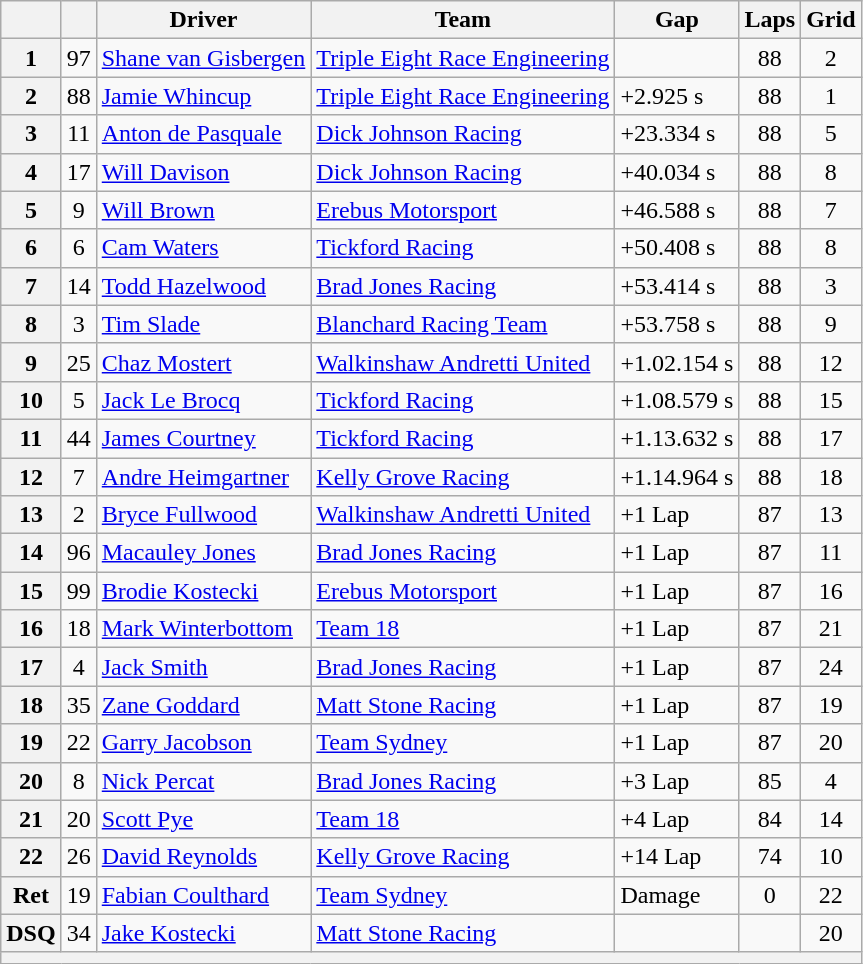<table class="wikitable">
<tr>
<th></th>
<th></th>
<th>Driver</th>
<th>Team</th>
<th>Gap</th>
<th>Laps</th>
<th>Grid</th>
</tr>
<tr>
<th>1</th>
<td align=center>97</td>
<td> <a href='#'>Shane van Gisbergen</a></td>
<td><a href='#'>Triple Eight Race Engineering</a></td>
<td></td>
<td align=center>88</td>
<td align=center>2</td>
</tr>
<tr>
<th>2</th>
<td align=center>88</td>
<td> <a href='#'>Jamie Whincup</a></td>
<td><a href='#'>Triple Eight Race Engineering</a></td>
<td>+2.925 s</td>
<td align=center>88</td>
<td align=center>1</td>
</tr>
<tr>
<th>3</th>
<td align=center>11</td>
<td> <a href='#'>Anton de Pasquale</a></td>
<td><a href='#'>Dick Johnson Racing</a></td>
<td>+23.334 s</td>
<td align=center>88</td>
<td align=center>5</td>
</tr>
<tr>
<th>4</th>
<td align=center>17</td>
<td> <a href='#'>Will Davison</a></td>
<td><a href='#'>Dick Johnson Racing</a></td>
<td>+40.034 s</td>
<td align=center>88</td>
<td align=center>8</td>
</tr>
<tr>
<th>5</th>
<td align=center>9</td>
<td> <a href='#'>Will Brown</a></td>
<td><a href='#'>Erebus Motorsport</a></td>
<td>+46.588 s</td>
<td align=center>88</td>
<td align=center>7</td>
</tr>
<tr>
<th>6</th>
<td align=center>6</td>
<td> <a href='#'>Cam Waters</a></td>
<td><a href='#'>Tickford Racing</a></td>
<td>+50.408 s</td>
<td align=center>88</td>
<td align=center>8</td>
</tr>
<tr>
<th>7</th>
<td align=center>14</td>
<td> <a href='#'>Todd Hazelwood</a></td>
<td><a href='#'>Brad Jones Racing</a></td>
<td>+53.414 s</td>
<td align=center>88</td>
<td align=center>3</td>
</tr>
<tr>
<th>8</th>
<td align=center>3</td>
<td> <a href='#'>Tim Slade</a></td>
<td><a href='#'>Blanchard Racing Team</a></td>
<td>+53.758 s</td>
<td align=center>88</td>
<td align=center>9</td>
</tr>
<tr>
<th>9</th>
<td align=center>25</td>
<td> <a href='#'>Chaz Mostert</a></td>
<td><a href='#'>Walkinshaw Andretti United</a></td>
<td>+1.02.154 s</td>
<td align=center>88</td>
<td align=center>12</td>
</tr>
<tr>
<th>10</th>
<td align=center>5</td>
<td> <a href='#'>Jack Le Brocq</a></td>
<td><a href='#'>Tickford Racing</a></td>
<td>+1.08.579 s</td>
<td align=center>88</td>
<td align=center>15</td>
</tr>
<tr>
<th>11</th>
<td align=center>44</td>
<td> <a href='#'>James Courtney</a></td>
<td><a href='#'>Tickford Racing</a></td>
<td>+1.13.632 s</td>
<td align=center>88</td>
<td align=center>17</td>
</tr>
<tr>
<th>12</th>
<td align=center>7</td>
<td> <a href='#'>Andre Heimgartner</a></td>
<td><a href='#'>Kelly Grove Racing</a></td>
<td>+1.14.964 s</td>
<td align=center>88</td>
<td align=center>18</td>
</tr>
<tr>
<th>13</th>
<td align=center>2</td>
<td> <a href='#'>Bryce Fullwood</a></td>
<td><a href='#'>Walkinshaw Andretti United</a></td>
<td>+1 Lap</td>
<td align=center>87</td>
<td align=center>13</td>
</tr>
<tr>
<th>14</th>
<td align=center>96</td>
<td> <a href='#'>Macauley Jones</a></td>
<td><a href='#'>Brad Jones Racing</a></td>
<td>+1 Lap</td>
<td align=center>87</td>
<td align=center>11</td>
</tr>
<tr>
<th>15</th>
<td align=center>99</td>
<td> <a href='#'>Brodie Kostecki</a></td>
<td><a href='#'>Erebus Motorsport</a></td>
<td>+1 Lap</td>
<td align=center>87</td>
<td align=center>16</td>
</tr>
<tr>
<th>16</th>
<td align=center>18</td>
<td> <a href='#'>Mark Winterbottom</a></td>
<td><a href='#'>Team 18</a></td>
<td>+1 Lap</td>
<td align=center>87</td>
<td align=center>21</td>
</tr>
<tr>
<th>17</th>
<td align=center>4</td>
<td> <a href='#'>Jack Smith</a></td>
<td><a href='#'>Brad Jones Racing</a></td>
<td>+1 Lap</td>
<td align=center>87</td>
<td align=center>24</td>
</tr>
<tr>
<th>18</th>
<td align=center>35</td>
<td> <a href='#'>Zane Goddard</a></td>
<td><a href='#'>Matt Stone Racing</a></td>
<td>+1 Lap</td>
<td align=center>87</td>
<td align=center>19</td>
</tr>
<tr>
<th>19</th>
<td align=center>22</td>
<td> <a href='#'>Garry Jacobson</a></td>
<td><a href='#'>Team Sydney</a></td>
<td>+1 Lap</td>
<td align=center>87</td>
<td align=center>20</td>
</tr>
<tr>
<th>20</th>
<td align=center>8</td>
<td> <a href='#'>Nick Percat</a></td>
<td><a href='#'>Brad Jones Racing</a></td>
<td>+3 Lap</td>
<td align=center>85</td>
<td align=center>4</td>
</tr>
<tr>
<th>21</th>
<td align=center>20</td>
<td> <a href='#'>Scott Pye</a></td>
<td><a href='#'>Team 18</a></td>
<td>+4 Lap</td>
<td align=center>84</td>
<td align=center>14</td>
</tr>
<tr>
<th>22</th>
<td align=center>26</td>
<td> <a href='#'>David Reynolds</a></td>
<td><a href='#'>Kelly Grove Racing</a></td>
<td>+14 Lap</td>
<td align=center>74</td>
<td align=center>10</td>
</tr>
<tr>
<th>Ret</th>
<td align=center>19</td>
<td> <a href='#'>Fabian Coulthard</a></td>
<td><a href='#'>Team Sydney</a></td>
<td>Damage</td>
<td align=center>0</td>
<td align=center>22</td>
</tr>
<tr>
<th>DSQ</th>
<td align=center>34</td>
<td> <a href='#'>Jake Kostecki</a></td>
<td><a href='#'>Matt Stone Racing</a></td>
<td></td>
<td align=center></td>
<td align=center>20</td>
</tr>
<tr>
<th colspan=7></th>
</tr>
</table>
